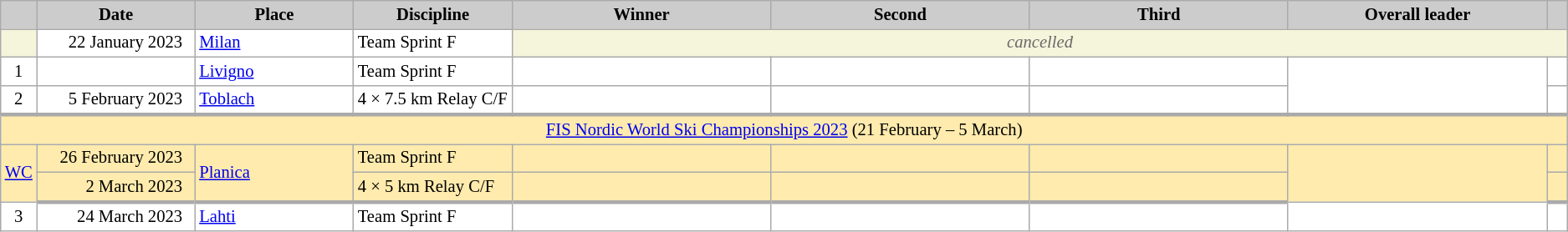<table class="wikitable plainrowheaders" style="background:#fff; font-size:86%; line-height:16px; border:grey solid 1px; border-collapse:collapse;">
<tr style="background:#ccc; text-align:center;">
<th scope="col" style="background:#ccc; width=20 px;"></th>
<th scope="col" style="background:#ccc; width:120px;">Date</th>
<th scope="col" style="background:#ccc; width:120px;">Place</th>
<th scope="col" style="background:#ccc; width:120px;">Discipline</th>
<th scope="col" style="background:#ccc; width:200px;">Winner</th>
<th scope="col" style="background:#ccc; width:200px;">Second</th>
<th scope="col" style="background:#ccc; width:200px;">Third</th>
<th scope="col" style="background:#ccc; width:200px;">Overall leader</th>
<th scope="col" style="background:#ccc; width:10px;"></th>
</tr>
<tr>
<td bgcolor="F5F5DC"></td>
<td align=right>22 January 2023  </td>
<td> <a href='#'>Milan</a></td>
<td>Team Sprint F</td>
<td colspan=5 align=center bgcolor="F5F5DC" style=color:#696969><em>cancelled</em></td>
</tr>
<tr>
<td align=center>1</td>
<td align=right>  </td>
<td> <a href='#'>Livigno</a></td>
<td>Team Sprint F</td>
<td></td>
<td></td>
<td></td>
<td rowspan=2></td>
<td></td>
</tr>
<tr>
<td align=center>2</td>
<td align=right>5 February 2023  </td>
<td> <a href='#'>Toblach</a></td>
<td>4 × 7.5 km Relay C/F</td>
<td></td>
<td></td>
<td></td>
<td></td>
</tr>
<tr style="background:#FFEBAD">
<td align=center style="border-top-width:3px" colspan=11><a href='#'>FIS Nordic World Ski Championships 2023</a> (21 February – 5 March)</td>
</tr>
<tr style="background:#FFEBAD">
<td rowspan=2 align="center" style=color:#696969 style="border-bottom-width:3px"><a href='#'>WC</a></td>
<td align="right">26 February 2023  </td>
<td rowspan=2 style="border-bottom-width:3px"> <a href='#'>Planica</a></td>
<td>Team Sprint F</td>
<td></td>
<td></td>
<td></td>
<td rowspan=2 align="center" style=color:#696969 style="border-bottom-width:3px"></td>
<td></td>
</tr>
<tr style="background:#FFEBAD">
<td style="border-bottom-width:3px" align="right">2 March 2023  </td>
<td style="border-bottom-width:3px">4 × 5 km Relay C/F</td>
<td style="border-bottom-width:3px"></td>
<td style="border-bottom-width:3px"></td>
<td style="border-bottom-width:3px"></td>
<td style="border-bottom-width:3px"></td>
</tr>
<tr>
<td align=center>3</td>
<td align=right>24 March 2023  </td>
<td align=left> <a href='#'>Lahti</a></td>
<td>Team Sprint F</td>
<td></td>
<td></td>
<td></td>
<td></td>
<td></td>
</tr>
</table>
